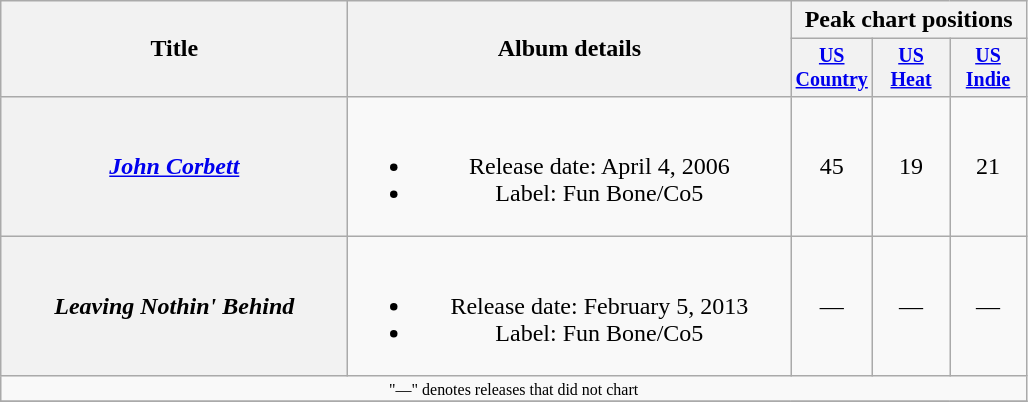<table class="wikitable plainrowheaders" style="text-align:center;">
<tr>
<th rowspan="2" style="width:14em;">Title</th>
<th rowspan="2" style="width:18em;">Album details</th>
<th colspan="3">Peak chart positions</th>
</tr>
<tr style="font-size:smaller;">
<th width="45"><a href='#'>US Country</a></th>
<th width="45"><a href='#'>US Heat</a></th>
<th width="45"><a href='#'>US Indie</a></th>
</tr>
<tr>
<th scope="row"><em><a href='#'>John Corbett</a></em></th>
<td><br><ul><li>Release date: April 4, 2006</li><li>Label: Fun Bone/Co5</li></ul></td>
<td>45</td>
<td>19</td>
<td>21</td>
</tr>
<tr>
<th scope="row"><em>Leaving Nothin' Behind</em></th>
<td><br><ul><li>Release date: February 5, 2013</li><li>Label: Fun Bone/Co5</li></ul></td>
<td>—</td>
<td>—</td>
<td>—</td>
</tr>
<tr>
<td colspan="5" style="font-size:8pt">"—" denotes releases that did not chart</td>
</tr>
<tr>
</tr>
</table>
